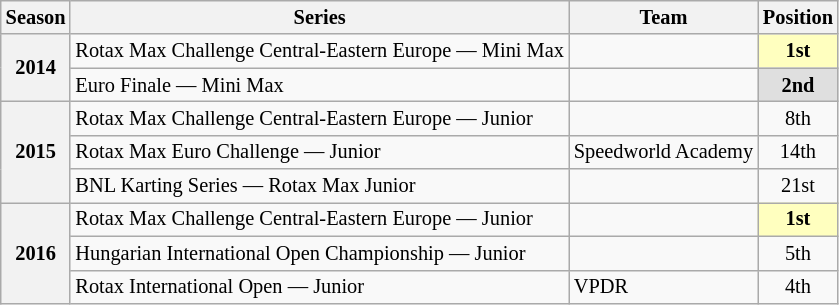<table class="wikitable" style="font-size: 85%; text-align:center">
<tr>
<th>Season</th>
<th>Series</th>
<th>Team</th>
<th>Position</th>
</tr>
<tr>
<th rowspan="2">2014</th>
<td align="left">Rotax Max Challenge Central-Eastern Europe — Mini Max</td>
<td align="left"></td>
<td style="background:#FFFFBF;"><strong>1st</strong></td>
</tr>
<tr>
<td align="left">Euro Finale — Mini Max</td>
<td></td>
<td style="background:#DFDFDF;"><strong>2nd</strong></td>
</tr>
<tr>
<th rowspan="3">2015</th>
<td align="left">Rotax Max Challenge Central-Eastern Europe — Junior</td>
<td></td>
<td>8th</td>
</tr>
<tr>
<td align="left">Rotax Max Euro Challenge — Junior</td>
<td align="left">Speedworld Academy</td>
<td>14th</td>
</tr>
<tr>
<td align="left">BNL Karting Series — Rotax Max Junior</td>
<td align="left"></td>
<td>21st</td>
</tr>
<tr>
<th rowspan="3">2016</th>
<td align="left">Rotax Max Challenge Central-Eastern Europe — Junior</td>
<td></td>
<td style="background:#FFFFBF;"><strong>1st</strong></td>
</tr>
<tr>
<td align="left">Hungarian International Open Championship — Junior</td>
<td></td>
<td>5th</td>
</tr>
<tr>
<td align="left">Rotax International Open — Junior</td>
<td align="left">VPDR</td>
<td>4th</td>
</tr>
</table>
